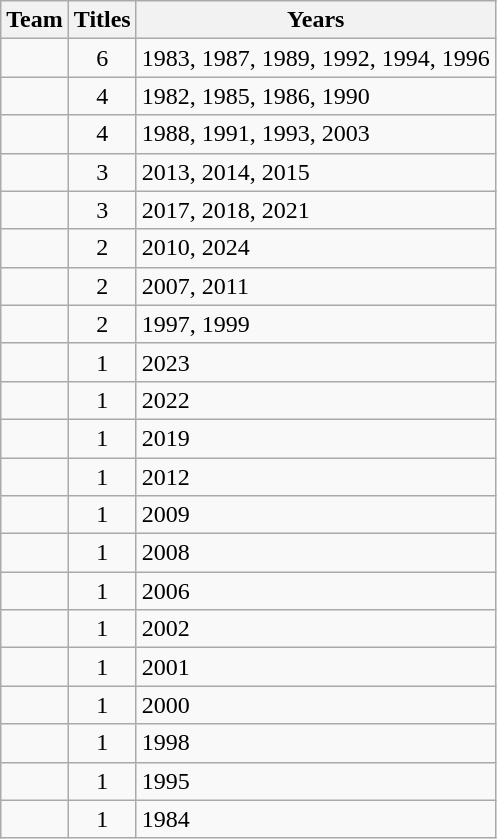<table class="wikitable sortable" style="text-align:center">
<tr>
<th>Team</th>
<th>Titles</th>
<th>Years</th>
</tr>
<tr>
<td style=><strong> </strong></td>
<td>6</td>
<td align=left>1983, 1987, 1989, 1992, 1994, 1996</td>
</tr>
<tr>
<td style=><strong></strong></td>
<td>4</td>
<td align=left>1982, 1985, 1986, 1990</td>
</tr>
<tr>
<td style=><strong></strong></td>
<td>4</td>
<td align=left>1988, 1991, 1993, 2003</td>
</tr>
<tr>
<td style=><strong></strong></td>
<td>3</td>
<td align=left>2013, 2014, 2015</td>
</tr>
<tr>
<td style=><strong></strong></td>
<td>3</td>
<td align=left>2017, 2018, 2021</td>
</tr>
<tr>
<td style=><strong></strong></td>
<td>2</td>
<td align=left>2010, 2024</td>
</tr>
<tr>
<td style=><strong></strong></td>
<td>2</td>
<td align=left>2007, 2011</td>
</tr>
<tr>
<td style=><strong></strong></td>
<td>2</td>
<td align=left>1997, 1999</td>
</tr>
<tr>
<td style=><strong></strong></td>
<td>1</td>
<td align=left>2023</td>
</tr>
<tr>
<td style=><strong></strong></td>
<td>1</td>
<td align=left>2022</td>
</tr>
<tr>
<td style=><strong></strong></td>
<td>1</td>
<td align=left>2019</td>
</tr>
<tr>
<td style=><strong></strong></td>
<td>1</td>
<td align=left>2012</td>
</tr>
<tr>
<td style=><strong></strong></td>
<td>1</td>
<td align=left>2009</td>
</tr>
<tr>
<td style=><strong></strong></td>
<td>1</td>
<td align=left>2008</td>
</tr>
<tr>
<td style=><strong></strong></td>
<td>1</td>
<td align=left>2006</td>
</tr>
<tr>
<td style=><strong></strong></td>
<td>1</td>
<td align=left>2002</td>
</tr>
<tr>
<td style=><strong></strong></td>
<td>1</td>
<td align=left>2001</td>
</tr>
<tr>
<td style=><strong></strong></td>
<td>1</td>
<td align=left>2000</td>
</tr>
<tr>
<td style=><strong></strong></td>
<td>1</td>
<td align=left>1998</td>
</tr>
<tr>
<td style=><strong></strong></td>
<td>1</td>
<td align=left>1995</td>
</tr>
<tr>
<td style=><strong></strong></td>
<td>1</td>
<td align=left>1984</td>
</tr>
</table>
